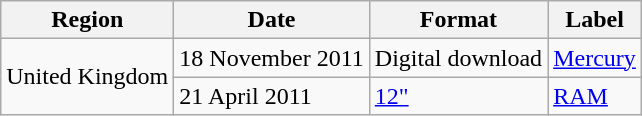<table class=wikitable>
<tr>
<th>Region</th>
<th>Date</th>
<th>Format</th>
<th>Label</th>
</tr>
<tr>
<td rowspan="2">United Kingdom</td>
<td>18 November 2011</td>
<td>Digital download</td>
<td><a href='#'>Mercury</a></td>
</tr>
<tr>
<td>21 April 2011</td>
<td><a href='#'>12"</a></td>
<td><a href='#'>RAM</a></td>
</tr>
</table>
